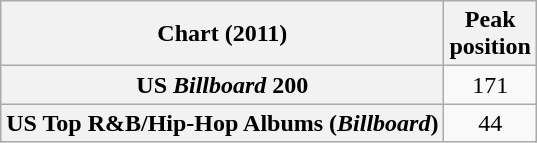<table class="wikitable sortable plainrowheaders">
<tr>
<th scope="col">Chart (2011)</th>
<th scope="col">Peak<br>position</th>
</tr>
<tr>
<th scope="row">US <em>Billboard</em> 200</th>
<td style="text-align:center;">171</td>
</tr>
<tr>
<th scope="row">US Top R&B/Hip-Hop Albums (<em>Billboard</em>)</th>
<td style="text-align:center;">44</td>
</tr>
</table>
